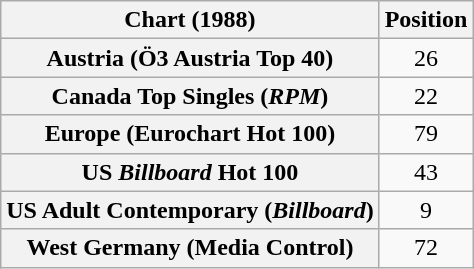<table class="wikitable sortable plainrowheaders" style="text-align:center">
<tr>
<th>Chart (1988)</th>
<th>Position</th>
</tr>
<tr>
<th scope="row">Austria (Ö3 Austria Top 40)</th>
<td>26</td>
</tr>
<tr>
<th scope="row">Canada Top Singles (<em>RPM</em>)</th>
<td>22</td>
</tr>
<tr>
<th scope="row">Europe (Eurochart Hot 100)</th>
<td>79</td>
</tr>
<tr>
<th scope="row">US <em>Billboard</em> Hot 100</th>
<td>43</td>
</tr>
<tr>
<th scope="row">US Adult Contemporary (<em>Billboard</em>)</th>
<td>9</td>
</tr>
<tr>
<th scope="row">West Germany (Media Control)</th>
<td>72</td>
</tr>
</table>
